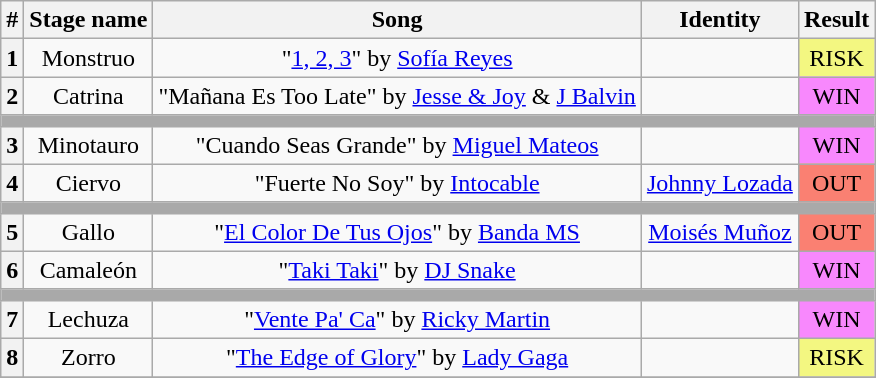<table class="wikitable plainrowheaders" style="text-align: center;">
<tr>
<th>#</th>
<th>Stage name</th>
<th>Song</th>
<th>Identity</th>
<th>Result</th>
</tr>
<tr>
<th>1</th>
<td>Monstruo</td>
<td>"<a href='#'>1, 2, 3</a>" by <a href='#'>Sofía Reyes</a></td>
<td></td>
<td bgcolor=#F3F781>RISK</td>
</tr>
<tr>
<th>2</th>
<td>Catrina</td>
<td>"Mañana Es Too Late" by <a href='#'>Jesse & Joy</a> & <a href='#'>J Balvin</a></td>
<td></td>
<td bgcolor=#F888FD>WIN</td>
</tr>
<tr>
<td colspan="5" style="background:darkgray"></td>
</tr>
<tr>
<th>3</th>
<td>Minotauro</td>
<td>"Cuando Seas Grande" by <a href='#'>Miguel Mateos</a></td>
<td></td>
<td bgcolor=#F888FD>WIN</td>
</tr>
<tr>
<th>4</th>
<td>Ciervo</td>
<td>"Fuerte No Soy" by <a href='#'>Intocable</a></td>
<td><a href='#'>Johnny Lozada</a></td>
<td bgcolor=salmon>OUT</td>
</tr>
<tr>
<td colspan="5" style="background:darkgray"></td>
</tr>
<tr>
<th>5</th>
<td>Gallo</td>
<td>"<a href='#'>El Color De Tus Ojos</a>" by <a href='#'>Banda MS</a></td>
<td><a href='#'>Moisés Muñoz</a></td>
<td bgcolor=salmon>OUT</td>
</tr>
<tr>
<th>6</th>
<td>Camaleón</td>
<td>"<a href='#'>Taki Taki</a>" by <a href='#'>DJ Snake</a></td>
<td></td>
<td bgcolor=#F888FD>WIN</td>
</tr>
<tr>
<td colspan="5" style="background:darkgray"></td>
</tr>
<tr>
<th>7</th>
<td>Lechuza</td>
<td>"<a href='#'>Vente Pa' Ca</a>" by <a href='#'>Ricky Martin</a></td>
<td></td>
<td bgcolor=#F888FD>WIN</td>
</tr>
<tr>
<th>8</th>
<td>Zorro</td>
<td>"<a href='#'>The Edge of Glory</a>" by <a href='#'>Lady Gaga</a></td>
<td></td>
<td bgcolor=#F3F781>RISK</td>
</tr>
<tr>
</tr>
</table>
